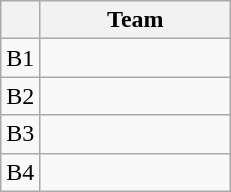<table class="wikitable" style="display:inline-table;">
<tr>
<th></th>
<th width=120>Team</th>
</tr>
<tr>
<td align=center>B1</td>
<td></td>
</tr>
<tr>
<td align=center>B2</td>
<td></td>
</tr>
<tr>
<td align=center>B3</td>
<td></td>
</tr>
<tr>
<td align=center>B4</td>
<td></td>
</tr>
</table>
